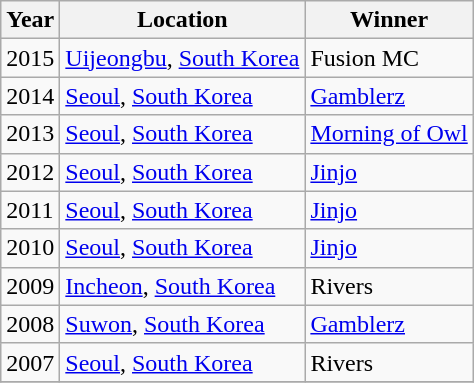<table class="wikitable">
<tr>
<th>Year</th>
<th>Location</th>
<th>Winner</th>
</tr>
<tr>
<td>2015</td>
<td><a href='#'>Uijeongbu</a>, <a href='#'>South Korea</a></td>
<td> Fusion MC</td>
</tr>
<tr>
<td>2014</td>
<td><a href='#'>Seoul</a>, <a href='#'>South Korea</a></td>
<td> <a href='#'>Gamblerz</a></td>
</tr>
<tr>
<td>2013</td>
<td><a href='#'>Seoul</a>, <a href='#'>South Korea</a></td>
<td> <a href='#'>Morning of Owl</a></td>
</tr>
<tr>
<td>2012</td>
<td><a href='#'>Seoul</a>, <a href='#'>South Korea</a></td>
<td>  <a href='#'>Jinjo</a></td>
</tr>
<tr>
<td>2011</td>
<td><a href='#'>Seoul</a>, <a href='#'>South Korea</a></td>
<td> <a href='#'>Jinjo</a></td>
</tr>
<tr>
<td>2010</td>
<td><a href='#'>Seoul</a>, <a href='#'>South Korea</a></td>
<td> <a href='#'>Jinjo</a></td>
</tr>
<tr>
<td>2009</td>
<td><a href='#'>Incheon</a>, <a href='#'>South Korea</a></td>
<td> Rivers</td>
</tr>
<tr>
<td>2008</td>
<td><a href='#'>Suwon</a>, <a href='#'>South Korea</a></td>
<td> <a href='#'>Gamblerz</a></td>
</tr>
<tr>
<td>2007</td>
<td><a href='#'>Seoul</a>, <a href='#'>South Korea</a></td>
<td> Rivers</td>
</tr>
<tr>
</tr>
</table>
